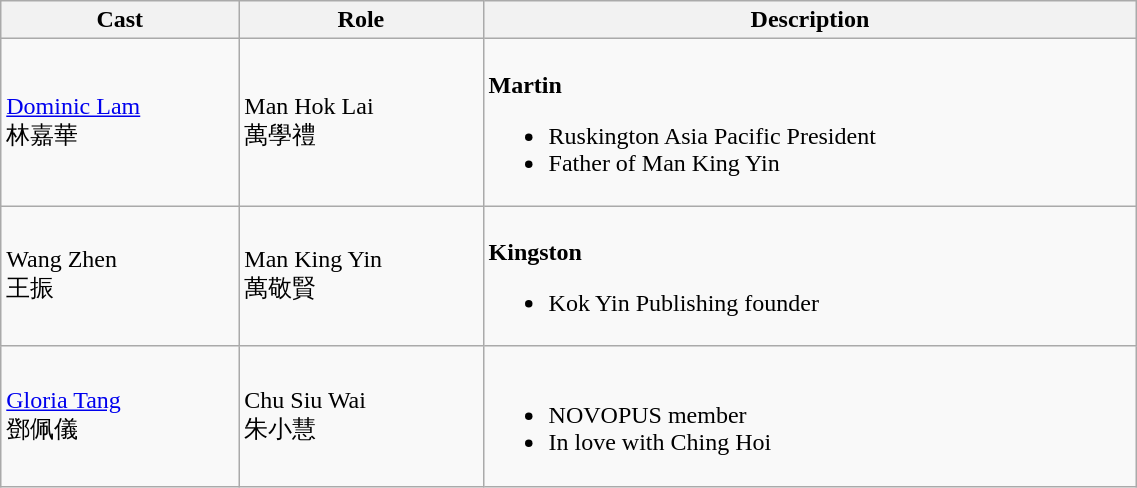<table class="wikitable" width="60%">
<tr>
<th>Cast</th>
<th>Role</th>
<th>Description</th>
</tr>
<tr>
<td><a href='#'>Dominic Lam</a> <br> 林嘉華</td>
<td>Man Hok Lai <br> 萬學禮</td>
<td><br><strong>Martin</strong><ul><li>Ruskington Asia Pacific President</li><li>Father of Man King Yin</li></ul></td>
</tr>
<tr>
<td>Wang Zhen <br> 王振</td>
<td>Man King Yin <br> 萬敬賢</td>
<td><br><strong>Kingston</strong><ul><li>Kok Yin Publishing founder</li></ul></td>
</tr>
<tr>
<td><a href='#'>Gloria Tang</a><br>鄧佩儀</td>
<td>Chu Siu Wai<br>朱小慧</td>
<td><br><ul><li>NOVOPUS member</li><li>In love with Ching Hoi</li></ul></td>
</tr>
</table>
